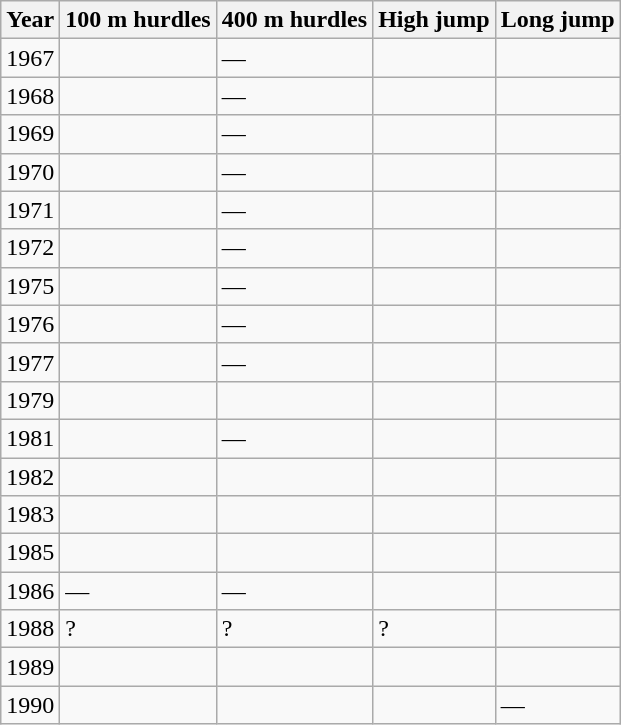<table class=wikitable>
<tr>
<th>Year</th>
<th>100 m hurdles</th>
<th>400 m hurdles</th>
<th>High jump</th>
<th>Long jump</th>
</tr>
<tr>
<td>1967</td>
<td></td>
<td>—</td>
<td></td>
<td></td>
</tr>
<tr>
<td>1968</td>
<td></td>
<td>—</td>
<td></td>
<td></td>
</tr>
<tr>
<td>1969</td>
<td></td>
<td>—</td>
<td></td>
<td></td>
</tr>
<tr>
<td>1970</td>
<td></td>
<td>—</td>
<td></td>
<td></td>
</tr>
<tr>
<td>1971</td>
<td></td>
<td>—</td>
<td></td>
<td></td>
</tr>
<tr>
<td>1972</td>
<td></td>
<td>—</td>
<td></td>
<td></td>
</tr>
<tr>
<td>1975</td>
<td></td>
<td>—</td>
<td></td>
<td></td>
</tr>
<tr>
<td>1976</td>
<td></td>
<td>—</td>
<td></td>
<td></td>
</tr>
<tr>
<td>1977</td>
<td></td>
<td>—</td>
<td></td>
<td></td>
</tr>
<tr>
<td>1979</td>
<td></td>
<td></td>
<td></td>
<td></td>
</tr>
<tr>
<td>1981</td>
<td></td>
<td>—</td>
<td></td>
<td></td>
</tr>
<tr>
<td>1982</td>
<td></td>
<td></td>
<td></td>
<td></td>
</tr>
<tr>
<td>1983</td>
<td></td>
<td></td>
<td></td>
<td></td>
</tr>
<tr>
<td>1985</td>
<td></td>
<td></td>
<td></td>
<td></td>
</tr>
<tr>
<td>1986</td>
<td>—</td>
<td>—</td>
<td></td>
<td></td>
</tr>
<tr>
<td>1988</td>
<td>?</td>
<td>?</td>
<td>?</td>
<td></td>
</tr>
<tr>
<td>1989</td>
<td></td>
<td></td>
<td></td>
<td></td>
</tr>
<tr>
<td>1990</td>
<td></td>
<td></td>
<td></td>
<td>—</td>
</tr>
</table>
